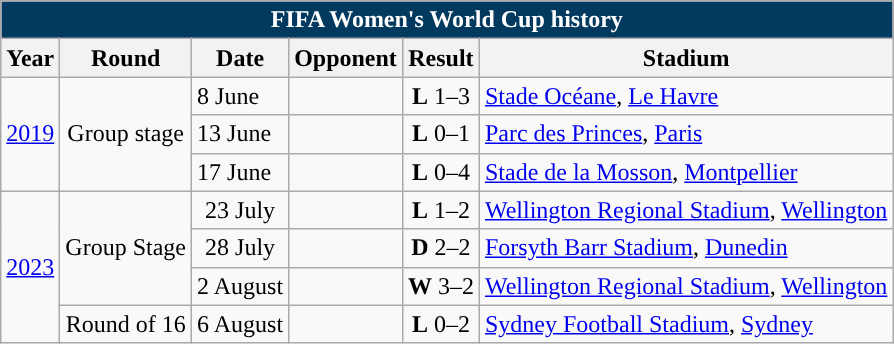<table class="wikitable" style="text-align: center;font-size:100%;">
<tr>
<th colspan=6 style="background: #013A5E; color: #FFFFFF;">FIFA Women's World Cup history</th>
</tr>
<tr>
<th>Year</th>
<th>Round</th>
<th>Date</th>
<th>Opponent</th>
<th>Result</th>
<th>Stadium</th>
</tr>
<tr>
<td rowspan=3> <a href='#'>2019</a></td>
<td rowspan=3>Group stage</td>
<td align="left">8 June</td>
<td align="left"></td>
<td><strong>L</strong> 1–3</td>
<td align="left"><a href='#'>Stade Océane</a>, <a href='#'>Le Havre</a></td>
</tr>
<tr>
<td align="left">13 June</td>
<td align="left"></td>
<td><strong>L</strong> 0–1</td>
<td align="left"><a href='#'>Parc des Princes</a>, <a href='#'>Paris</a></td>
</tr>
<tr>
<td align="left">17 June</td>
<td align="left"></td>
<td><strong>L</strong> 0–4</td>
<td align="left"><a href='#'>Stade de la Mosson</a>, <a href='#'>Montpellier</a></td>
</tr>
<tr>
<td rowspan="4"> <a href='#'>2023</a></td>
<td rowspan="3">Group Stage</td>
<td>23 July</td>
<td align="left"></td>
<td><strong>L</strong> 1–2</td>
<td align="left"><a href='#'>Wellington Regional Stadium</a>, <a href='#'>Wellington</a></td>
</tr>
<tr>
<td>28 July</td>
<td align="left"></td>
<td><strong>D</strong> 2–2</td>
<td align="left"><a href='#'>Forsyth Barr Stadium</a>, <a href='#'>Dunedin</a></td>
</tr>
<tr>
<td>2 August</td>
<td align="left"></td>
<td><strong>W</strong> 3–2</td>
<td align="left"><a href='#'>Wellington Regional Stadium</a>, <a href='#'>Wellington</a></td>
</tr>
<tr>
<td>Round of 16</td>
<td>6 August</td>
<td align="left"></td>
<td><strong>L</strong> 0–2</td>
<td align="left"><a href='#'>Sydney Football Stadium</a>, <a href='#'>Sydney</a></td>
</tr>
</table>
